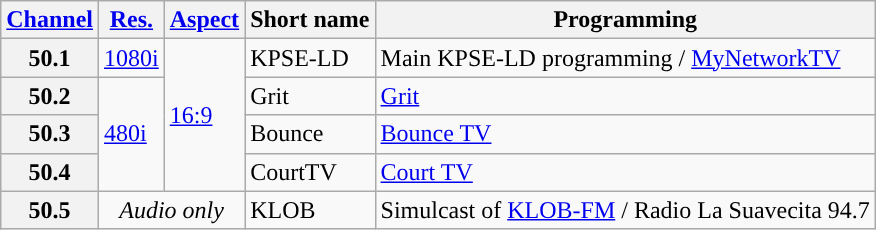<table class="wikitable">
<tr>
<th><a href='#'>Channel</a></th>
<th><a href='#'>Res.</a></th>
<th><a href='#'>Aspect</a></th>
<th>Short name</th>
<th>Programming</th>
</tr>
<tr>
<th scope = "row">50.1</th>
<td><a href='#'>1080i</a></td>
<td rowspan="4"><a href='#'>16:9</a></td>
<td>KPSE-LD</td>
<td>Main KPSE-LD programming / <a href='#'>MyNetworkTV</a></td>
</tr>
<tr>
<th scope = "row">50.2</th>
<td rowspan="3"><a href='#'>480i</a></td>
<td>Grit</td>
<td><a href='#'>Grit</a></td>
</tr>
<tr>
<th scope = "row">50.3</th>
<td>Bounce</td>
<td><a href='#'>Bounce TV</a></td>
</tr>
<tr>
<th scope = "row">50.4</th>
<td>CourtTV</td>
<td><a href='#'>Court TV</a></td>
</tr>
<tr>
<th scope = "row">50.5</th>
<td colspan="2" style="text-align: center;"><em>Audio only</em></td>
<td>KLOB</td>
<td>Simulcast of <a href='#'>KLOB-FM</a> / Radio La Suavecita 94.7</td>
</tr>
</table>
